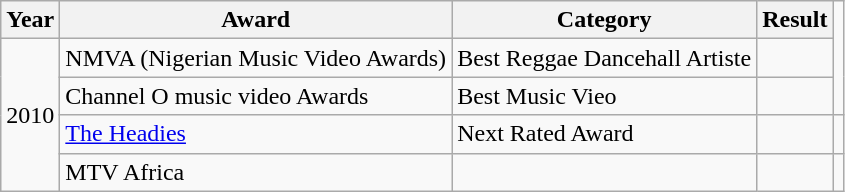<table class="wikitable plainrowheaders sortable">
<tr>
<th>Year</th>
<th>Award</th>
<th>Category</th>
<th>Result</th>
</tr>
<tr>
<td rowspan="6">2010</td>
<td>NMVA (Nigerian Music Video Awards)</td>
<td>Best Reggae Dancehall Artiste</td>
<td></td>
</tr>
<tr>
<td>Channel O music video Awards</td>
<td>Best Music Vieo</td>
<td></td>
</tr>
<tr>
<td><a href='#'>The Headies</a></td>
<td>Next Rated Award</td>
<td></td>
<td></td>
</tr>
<tr>
<td>MTV Africa</td>
<td></td>
<td></td>
<td></td>
</tr>
</table>
